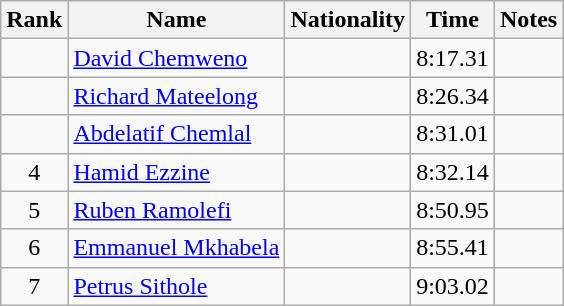<table class="wikitable sortable" style="text-align:center">
<tr>
<th>Rank</th>
<th>Name</th>
<th>Nationality</th>
<th>Time</th>
<th>Notes</th>
</tr>
<tr>
<td></td>
<td align=left><a href='#'>David Chemweno</a></td>
<td align=left></td>
<td>8:17.31</td>
<td></td>
</tr>
<tr>
<td></td>
<td align=left><a href='#'>Richard Mateelong</a></td>
<td align=left></td>
<td>8:26.34</td>
<td></td>
</tr>
<tr>
<td></td>
<td align=left><a href='#'>Abdelatif Chemlal</a></td>
<td align=left></td>
<td>8:31.01</td>
<td></td>
</tr>
<tr>
<td>4</td>
<td align=left><a href='#'>Hamid Ezzine</a></td>
<td align=left></td>
<td>8:32.14</td>
<td></td>
</tr>
<tr>
<td>5</td>
<td align=left><a href='#'>Ruben Ramolefi</a></td>
<td align=left></td>
<td>8:50.95</td>
<td></td>
</tr>
<tr>
<td>6</td>
<td align=left><a href='#'>Emmanuel Mkhabela</a></td>
<td align=left></td>
<td>8:55.41</td>
<td></td>
</tr>
<tr>
<td>7</td>
<td align=left><a href='#'>Petrus Sithole</a></td>
<td align=left></td>
<td>9:03.02</td>
<td></td>
</tr>
</table>
